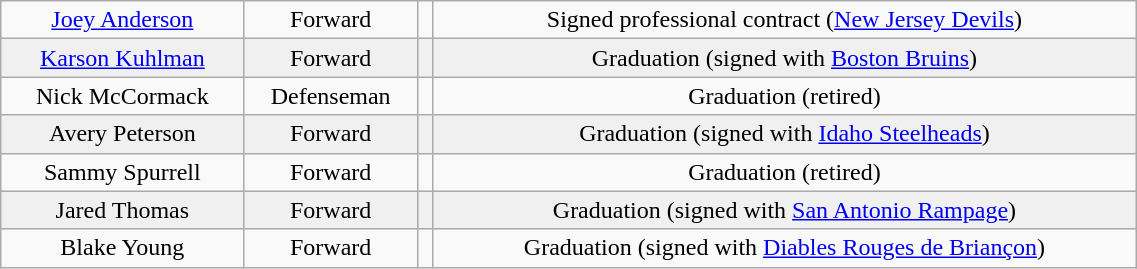<table class="wikitable" width="60%">
<tr align="center" bgcolor="">
<td><a href='#'>Joey Anderson</a></td>
<td>Forward</td>
<td></td>
<td>Signed professional contract (<a href='#'>New Jersey Devils</a>)</td>
</tr>
<tr align="center" bgcolor="f0f0f0">
<td><a href='#'>Karson Kuhlman</a></td>
<td>Forward</td>
<td></td>
<td>Graduation (signed with <a href='#'>Boston Bruins</a>)</td>
</tr>
<tr align="center" bgcolor="">
<td>Nick McCormack</td>
<td>Defenseman</td>
<td></td>
<td>Graduation (retired)</td>
</tr>
<tr align="center" bgcolor="f0f0f0">
<td>Avery Peterson</td>
<td>Forward</td>
<td></td>
<td>Graduation (signed with <a href='#'>Idaho Steelheads</a>)</td>
</tr>
<tr align="center" bgcolor="">
<td>Sammy Spurrell</td>
<td>Forward</td>
<td></td>
<td>Graduation (retired)</td>
</tr>
<tr align="center" bgcolor="f0f0f0">
<td>Jared Thomas</td>
<td>Forward</td>
<td></td>
<td>Graduation (signed with <a href='#'>San Antonio Rampage</a>)</td>
</tr>
<tr align="center" bgcolor="">
<td>Blake Young</td>
<td>Forward</td>
<td></td>
<td>Graduation (signed with <a href='#'>Diables Rouges de Briançon</a>)</td>
</tr>
</table>
